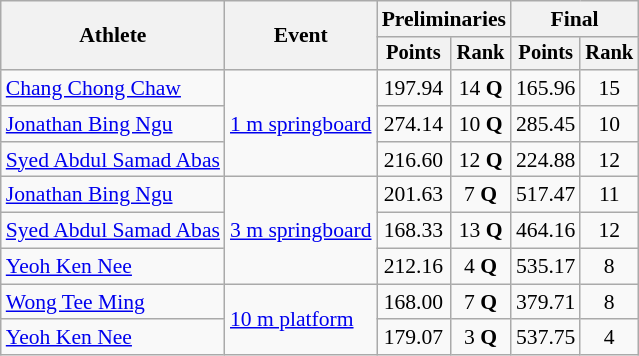<table class="wikitable" style="font-size:90%;">
<tr>
<th rowspan=2>Athlete</th>
<th rowspan=2>Event</th>
<th colspan=2>Preliminaries</th>
<th colspan=2>Final</th>
</tr>
<tr style="font-size:95%">
<th>Points</th>
<th>Rank</th>
<th>Points</th>
<th>Rank</th>
</tr>
<tr align=center>
<td align=left><a href='#'>Chang Chong Chaw</a></td>
<td align=left rowspan=3><a href='#'>1 m springboard</a></td>
<td>197.94</td>
<td>14 <strong>Q</strong></td>
<td>165.96</td>
<td>15</td>
</tr>
<tr align=center>
<td align=left><a href='#'>Jonathan Bing Ngu</a></td>
<td>274.14</td>
<td>10 <strong>Q</strong></td>
<td>285.45</td>
<td>10</td>
</tr>
<tr align=center>
<td align=left><a href='#'>Syed Abdul Samad Abas</a></td>
<td>216.60</td>
<td>12 <strong>Q</strong></td>
<td>224.88</td>
<td>12</td>
</tr>
<tr align=center>
<td align=left><a href='#'>Jonathan Bing Ngu</a></td>
<td align=left rowspan=3><a href='#'>3 m springboard</a></td>
<td>201.63</td>
<td>7 <strong>Q</strong></td>
<td>517.47</td>
<td>11</td>
</tr>
<tr align=center>
<td align=left><a href='#'>Syed Abdul Samad Abas</a></td>
<td>168.33</td>
<td>13 <strong>Q</strong></td>
<td>464.16</td>
<td>12</td>
</tr>
<tr align=center>
<td align=left><a href='#'>Yeoh Ken Nee</a></td>
<td>212.16</td>
<td>4 <strong>Q</strong></td>
<td>535.17</td>
<td>8</td>
</tr>
<tr align=center>
<td align=left><a href='#'>Wong Tee Ming</a></td>
<td align=left rowspan=2><a href='#'>10 m platform</a></td>
<td>168.00</td>
<td>7 <strong>Q</strong></td>
<td>379.71</td>
<td>8</td>
</tr>
<tr align=center>
<td align=left><a href='#'>Yeoh Ken Nee</a></td>
<td>179.07</td>
<td>3 <strong>Q</strong></td>
<td>537.75</td>
<td>4</td>
</tr>
</table>
